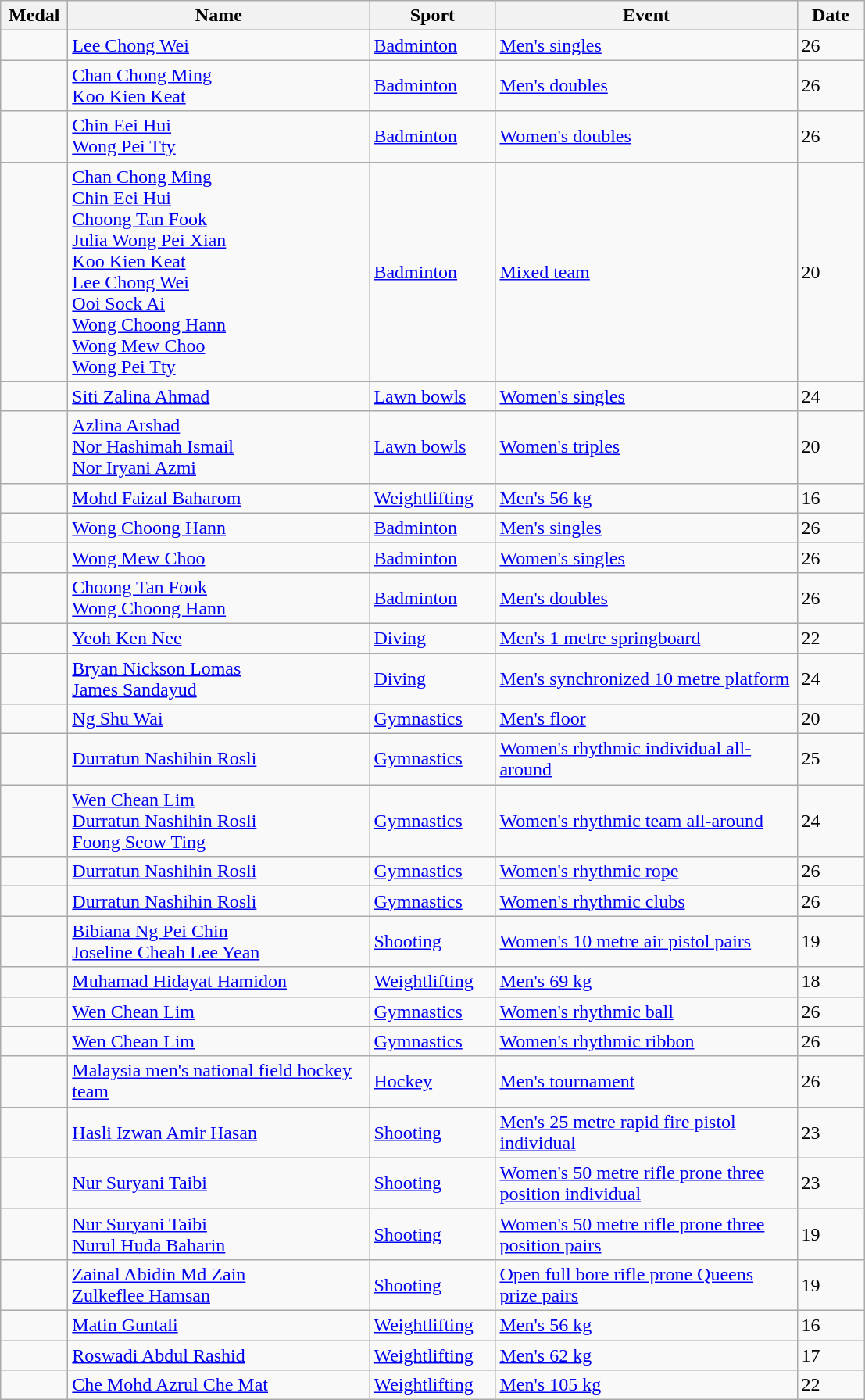<table class="wikitable sortable" style="font-size:100%">
<tr>
<th width="50">Medal</th>
<th width="250">Name</th>
<th width="100">Sport</th>
<th width="250">Event</th>
<th width="50">Date</th>
</tr>
<tr>
<td></td>
<td><a href='#'>Lee Chong Wei</a></td>
<td><a href='#'>Badminton</a></td>
<td><a href='#'>Men's singles</a></td>
<td>26</td>
</tr>
<tr>
<td></td>
<td><a href='#'>Chan Chong Ming</a><br><a href='#'>Koo Kien Keat</a></td>
<td><a href='#'>Badminton</a></td>
<td><a href='#'>Men's doubles</a></td>
<td>26</td>
</tr>
<tr>
<td></td>
<td><a href='#'>Chin Eei Hui</a><br><a href='#'>Wong Pei Tty</a></td>
<td><a href='#'>Badminton</a></td>
<td><a href='#'>Women's doubles</a></td>
<td>26</td>
</tr>
<tr>
<td></td>
<td><a href='#'>Chan Chong Ming</a><br><a href='#'>Chin Eei Hui</a><br><a href='#'>Choong Tan Fook</a><br><a href='#'>Julia Wong Pei Xian</a><br><a href='#'>Koo Kien Keat</a><br><a href='#'>Lee Chong Wei</a><br><a href='#'>Ooi Sock Ai</a><br><a href='#'>Wong Choong Hann</a><br><a href='#'>Wong Mew Choo</a><br><a href='#'>Wong Pei Tty</a></td>
<td><a href='#'>Badminton</a></td>
<td><a href='#'>Mixed team</a></td>
<td>20</td>
</tr>
<tr>
<td></td>
<td><a href='#'>Siti Zalina Ahmad</a></td>
<td><a href='#'>Lawn bowls</a></td>
<td><a href='#'>Women's singles</a></td>
<td>24</td>
</tr>
<tr>
<td></td>
<td><a href='#'>Azlina Arshad</a><br><a href='#'>Nor Hashimah Ismail</a><br><a href='#'>Nor Iryani Azmi</a></td>
<td><a href='#'>Lawn bowls</a></td>
<td><a href='#'>Women's triples</a></td>
<td>20</td>
</tr>
<tr>
<td></td>
<td><a href='#'>Mohd Faizal Baharom</a></td>
<td><a href='#'>Weightlifting</a></td>
<td><a href='#'>Men's 56 kg</a></td>
<td>16</td>
</tr>
<tr>
<td></td>
<td><a href='#'>Wong Choong Hann</a></td>
<td><a href='#'>Badminton</a></td>
<td><a href='#'>Men's singles</a></td>
<td>26</td>
</tr>
<tr>
<td></td>
<td><a href='#'>Wong Mew Choo</a></td>
<td><a href='#'>Badminton</a></td>
<td><a href='#'>Women's singles</a></td>
<td>26</td>
</tr>
<tr>
<td></td>
<td><a href='#'>Choong Tan Fook</a><br><a href='#'>Wong Choong Hann</a></td>
<td><a href='#'>Badminton</a></td>
<td><a href='#'>Men's doubles</a></td>
<td>26</td>
</tr>
<tr>
<td></td>
<td><a href='#'>Yeoh Ken Nee</a></td>
<td><a href='#'>Diving</a></td>
<td><a href='#'>Men's 1 metre springboard</a></td>
<td>22</td>
</tr>
<tr>
<td></td>
<td><a href='#'>Bryan Nickson Lomas</a><br><a href='#'>James Sandayud</a></td>
<td><a href='#'>Diving</a></td>
<td><a href='#'>Men's synchronized 10 metre platform</a></td>
<td>24</td>
</tr>
<tr>
<td></td>
<td><a href='#'>Ng Shu Wai</a></td>
<td><a href='#'>Gymnastics</a></td>
<td><a href='#'>Men's floor</a></td>
<td>20</td>
</tr>
<tr>
<td></td>
<td><a href='#'>Durratun Nashihin Rosli</a></td>
<td><a href='#'>Gymnastics</a></td>
<td><a href='#'>Women's rhythmic individual all-around</a></td>
<td>25</td>
</tr>
<tr>
<td></td>
<td><a href='#'>Wen Chean Lim</a><br><a href='#'>Durratun Nashihin Rosli</a><br><a href='#'>Foong Seow Ting</a></td>
<td><a href='#'>Gymnastics</a></td>
<td><a href='#'>Women's rhythmic team all-around</a></td>
<td>24</td>
</tr>
<tr>
<td></td>
<td><a href='#'>Durratun Nashihin Rosli</a></td>
<td><a href='#'>Gymnastics</a></td>
<td><a href='#'>Women's rhythmic rope</a></td>
<td>26</td>
</tr>
<tr>
<td></td>
<td><a href='#'>Durratun Nashihin Rosli</a></td>
<td><a href='#'>Gymnastics</a></td>
<td><a href='#'>Women's rhythmic clubs</a></td>
<td>26</td>
</tr>
<tr>
<td></td>
<td><a href='#'>Bibiana Ng Pei Chin</a><br><a href='#'>Joseline Cheah Lee Yean</a></td>
<td><a href='#'>Shooting</a></td>
<td><a href='#'>Women's 10 metre air pistol pairs</a></td>
<td>19</td>
</tr>
<tr>
<td></td>
<td><a href='#'>Muhamad Hidayat Hamidon</a></td>
<td><a href='#'>Weightlifting</a></td>
<td><a href='#'>Men's 69 kg</a></td>
<td>18</td>
</tr>
<tr>
<td></td>
<td><a href='#'>Wen Chean Lim</a></td>
<td><a href='#'>Gymnastics</a></td>
<td><a href='#'>Women's rhythmic ball</a></td>
<td>26</td>
</tr>
<tr>
<td></td>
<td><a href='#'>Wen Chean Lim</a></td>
<td><a href='#'>Gymnastics</a></td>
<td><a href='#'>Women's rhythmic ribbon</a></td>
<td>26</td>
</tr>
<tr>
<td></td>
<td><a href='#'>Malaysia men's national field hockey team</a><br></td>
<td><a href='#'>Hockey</a></td>
<td><a href='#'>Men's tournament</a></td>
<td>26</td>
</tr>
<tr>
<td></td>
<td><a href='#'>Hasli Izwan Amir Hasan</a></td>
<td><a href='#'>Shooting</a></td>
<td><a href='#'>Men's 25 metre rapid fire pistol individual</a></td>
<td>23</td>
</tr>
<tr>
<td></td>
<td><a href='#'>Nur Suryani Taibi</a></td>
<td><a href='#'>Shooting</a></td>
<td><a href='#'>Women's 50 metre rifle prone three position individual</a></td>
<td>23</td>
</tr>
<tr>
<td></td>
<td><a href='#'>Nur Suryani Taibi</a><br><a href='#'>Nurul Huda Baharin</a></td>
<td><a href='#'>Shooting</a></td>
<td><a href='#'>Women's 50 metre rifle prone three position pairs</a></td>
<td>19</td>
</tr>
<tr>
<td></td>
<td><a href='#'>Zainal Abidin Md Zain</a><br><a href='#'>Zulkeflee Hamsan</a></td>
<td><a href='#'>Shooting</a></td>
<td><a href='#'>Open full bore rifle prone Queens prize pairs</a></td>
<td>19</td>
</tr>
<tr>
<td></td>
<td><a href='#'>Matin Guntali</a></td>
<td><a href='#'>Weightlifting</a></td>
<td><a href='#'>Men's 56 kg</a></td>
<td>16</td>
</tr>
<tr>
<td></td>
<td><a href='#'>Roswadi Abdul Rashid</a></td>
<td><a href='#'>Weightlifting</a></td>
<td><a href='#'>Men's 62 kg</a></td>
<td>17</td>
</tr>
<tr>
<td></td>
<td><a href='#'>Che Mohd Azrul Che Mat</a></td>
<td><a href='#'>Weightlifting</a></td>
<td><a href='#'>Men's 105 kg</a></td>
<td>22</td>
</tr>
</table>
